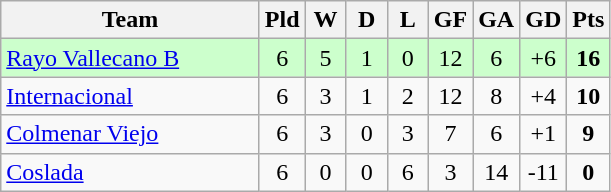<table class="wikitable" style="text-align: center;">
<tr>
<th width=165>Team</th>
<th width=20>Pld</th>
<th width=20>W</th>
<th width=20>D</th>
<th width=20>L</th>
<th width=20>GF</th>
<th width=20>GA</th>
<th width=20>GD</th>
<th width=20>Pts</th>
</tr>
<tr bgcolor=#ccffcc>
<td align=left><a href='#'>Rayo Vallecano B</a></td>
<td>6</td>
<td>5</td>
<td>1</td>
<td>0</td>
<td>12</td>
<td>6</td>
<td>+6</td>
<td><strong>16</strong></td>
</tr>
<tr>
<td align=left><a href='#'>Internacional</a></td>
<td>6</td>
<td>3</td>
<td>1</td>
<td>2</td>
<td>12</td>
<td>8</td>
<td>+4</td>
<td><strong>10</strong></td>
</tr>
<tr>
<td align=left><a href='#'>Colmenar Viejo</a></td>
<td>6</td>
<td>3</td>
<td>0</td>
<td>3</td>
<td>7</td>
<td>6</td>
<td>+1</td>
<td><strong>9</strong></td>
</tr>
<tr>
<td align=left><a href='#'>Coslada</a></td>
<td>6</td>
<td>0</td>
<td>0</td>
<td>6</td>
<td>3</td>
<td>14</td>
<td>-11</td>
<td><strong>0</strong></td>
</tr>
</table>
